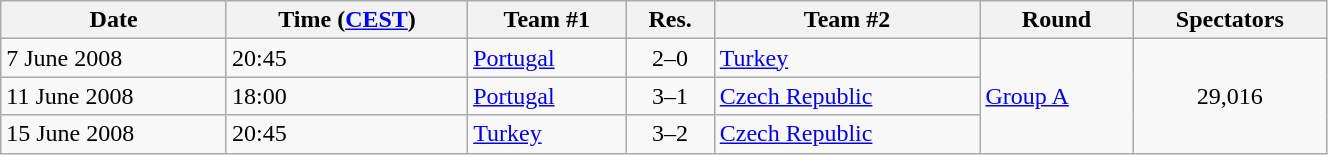<table class="wikitable" style="text-align: left;" width="70%">
<tr>
<th>Date</th>
<th>Time (<a href='#'>CEST</a>)</th>
<th>Team #1</th>
<th>Res.</th>
<th>Team #2</th>
<th>Round</th>
<th>Spectators</th>
</tr>
<tr>
<td>7 June 2008</td>
<td>20:45</td>
<td> <a href='#'>Portugal</a></td>
<td style="text-align:center;">2–0</td>
<td> <a href='#'>Turkey</a></td>
<td rowspan="3"><a href='#'>Group A</a></td>
<td rowspan="3" style="text-align:center;">29,016</td>
</tr>
<tr>
<td>11 June 2008</td>
<td>18:00</td>
<td> <a href='#'>Portugal</a></td>
<td style="text-align:center;">3–1</td>
<td> <a href='#'>Czech Republic</a></td>
</tr>
<tr>
<td>15 June 2008</td>
<td>20:45</td>
<td> <a href='#'>Turkey</a></td>
<td style="text-align:center;">3–2</td>
<td> <a href='#'>Czech Republic</a></td>
</tr>
</table>
